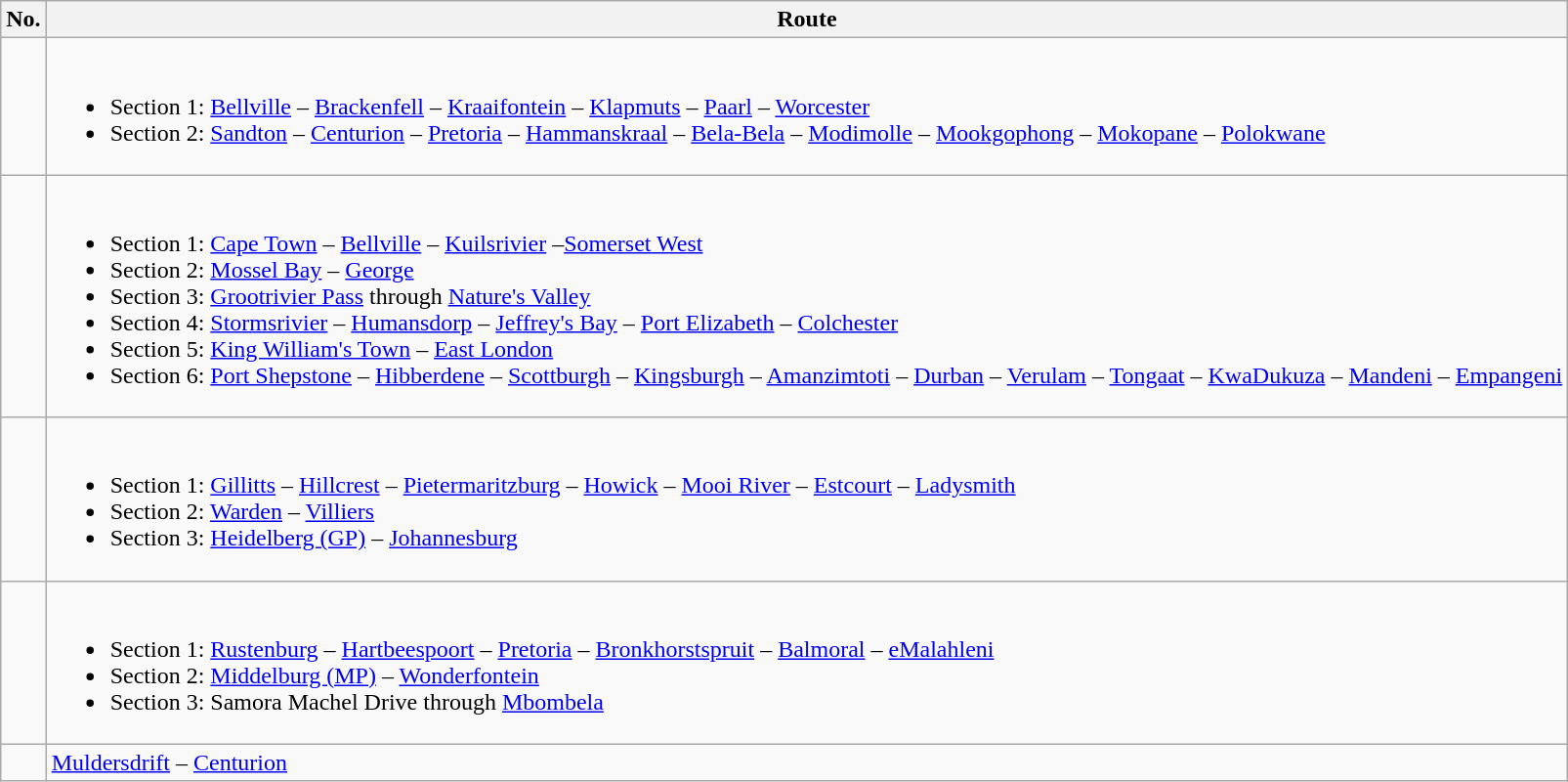<table class="wikitable">
<tr>
<th>No.</th>
<th>Route</th>
</tr>
<tr style="vertical-align: top;">
<td></td>
<td><br><ul><li>Section 1: <a href='#'>Bellville</a> – <a href='#'>Brackenfell</a> – <a href='#'>Kraaifontein</a> – <a href='#'>Klapmuts</a> – <a href='#'>Paarl</a> – <a href='#'>Worcester</a></li><li>Section 2: <a href='#'>Sandton</a> – <a href='#'>Centurion</a> – <a href='#'>Pretoria</a> – <a href='#'>Hammanskraal</a> – <a href='#'>Bela-Bela</a> – <a href='#'>Modimolle</a> – <a href='#'>Mookgophong</a> – <a href='#'>Mokopane</a> – <a href='#'>Polokwane</a></li></ul></td>
</tr>
<tr style="vertical-align: top;">
<td></td>
<td><br><ul><li>Section 1: <a href='#'>Cape Town</a> – <a href='#'>Bellville</a> – <a href='#'>Kuilsrivier</a> –<a href='#'>Somerset West</a></li><li>Section 2: <a href='#'>Mossel Bay</a> – <a href='#'>George</a></li><li>Section 3: <a href='#'>Grootrivier Pass</a> through <a href='#'>Nature's Valley</a></li><li>Section 4: <a href='#'>Stormsrivier</a> – <a href='#'>Humansdorp</a> – <a href='#'>Jeffrey's Bay</a> – <a href='#'>Port Elizabeth</a> – <a href='#'>Colchester</a></li><li>Section 5: <a href='#'>King William's Town</a> – <a href='#'>East London</a></li><li>Section 6: <a href='#'>Port Shepstone</a> – <a href='#'>Hibberdene</a> – <a href='#'>Scottburgh</a> – <a href='#'>Kingsburgh</a> – <a href='#'>Amanzimtoti</a> – <a href='#'>Durban</a> – <a href='#'>Verulam</a> – <a href='#'>Tongaat</a> – <a href='#'>KwaDukuza</a> – <a href='#'>Mandeni</a> – <a href='#'>Empangeni</a></li></ul></td>
</tr>
<tr style="vertical-align: top;">
<td></td>
<td><br><ul><li>Section 1: <a href='#'>Gillitts</a> – <a href='#'>Hillcrest</a> – <a href='#'>Pietermaritzburg</a> – <a href='#'>Howick</a> – <a href='#'>Mooi River</a> – <a href='#'>Estcourt</a> – <a href='#'>Ladysmith</a></li><li>Section 2: <a href='#'>Warden</a> – <a href='#'>Villiers</a></li><li>Section 3: <a href='#'>Heidelberg (GP)</a> – <a href='#'>Johannesburg</a></li></ul></td>
</tr>
<tr style="vertical-align: top;">
<td></td>
<td><br><ul><li>Section 1: <a href='#'>Rustenburg</a> – <a href='#'>Hartbeespoort</a> – <a href='#'>Pretoria</a> – <a href='#'>Bronkhorstspruit</a> – <a href='#'>Balmoral</a> – <a href='#'>eMalahleni</a></li><li>Section 2: <a href='#'>Middelburg (MP)</a> – <a href='#'>Wonderfontein</a></li><li>Section 3: Samora Machel Drive through <a href='#'>Mbombela</a></li></ul></td>
</tr>
<tr style="vertical-align: top;">
<td></td>
<td><a href='#'>Muldersdrift</a> – <a href='#'>Centurion</a></td>
</tr>
</table>
